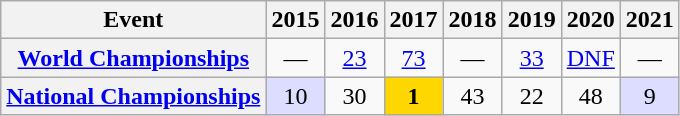<table class="wikitable plainrowheaders">
<tr>
<th>Event</th>
<th scope="col">2015</th>
<th scope="col">2016</th>
<th scope="col">2017</th>
<th scope="col">2018</th>
<th scope="col">2019</th>
<th scope="col">2020</th>
<th scope="col">2021</th>
</tr>
<tr style="text-align:center;">
<th scope="row"> <a href='#'>World Championships</a></th>
<td>—</td>
<td><a href='#'>23</a></td>
<td><a href='#'>73</a></td>
<td>—</td>
<td><a href='#'>33</a></td>
<td><a href='#'>DNF</a></td>
<td>—</td>
</tr>
<tr style="text-align:center;">
<th scope="row"> <a href='#'>National Championships</a></th>
<td style="background:#ddf;">10</td>
<td>30</td>
<td style="background:gold;"><strong>1</strong></td>
<td>43</td>
<td>22</td>
<td>48</td>
<td style="background:#ddf;">9</td>
</tr>
</table>
